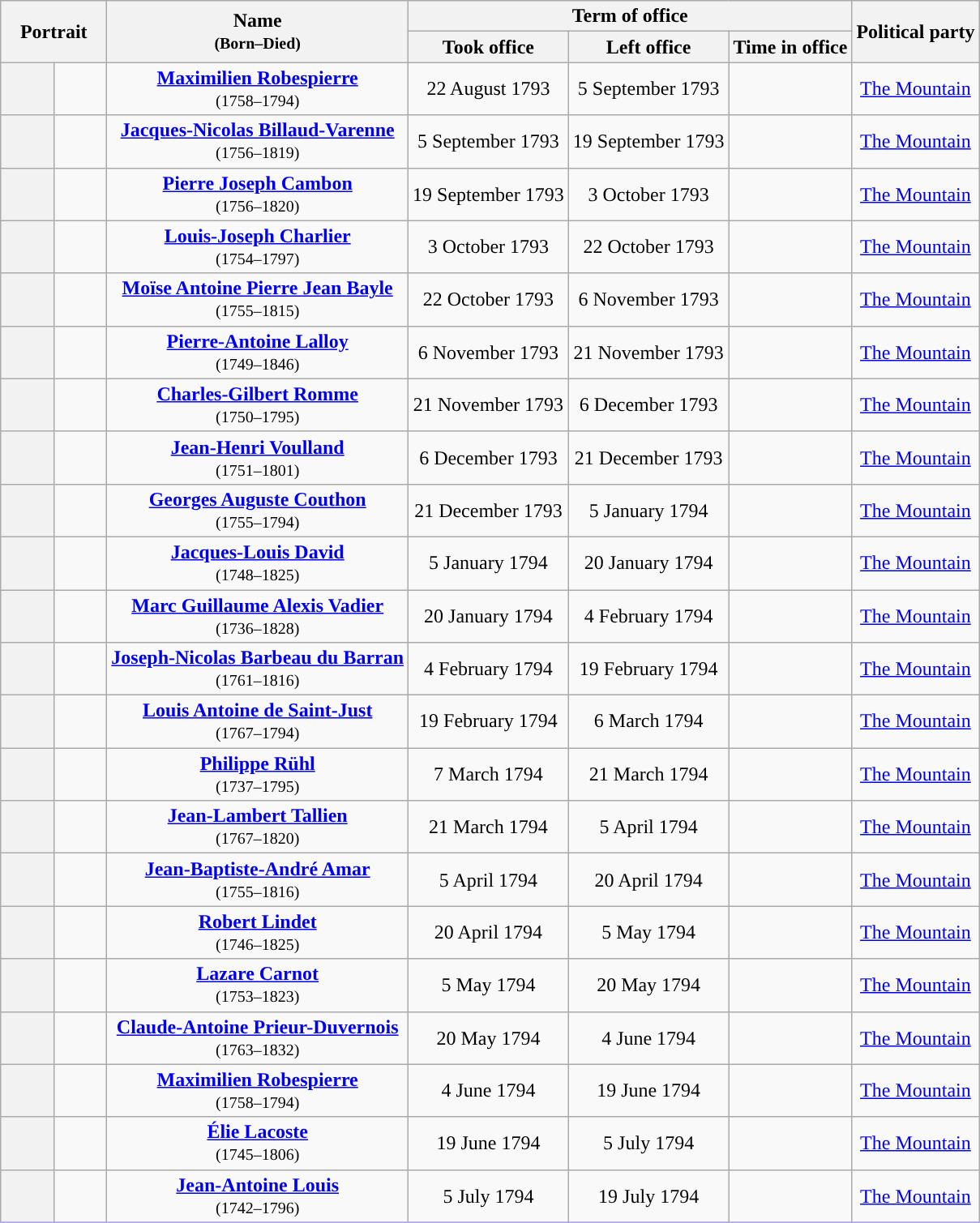<table class="wikitable" style="text-align:center; border:1px #AAAAFF solid">
<tr>
<th width="80px" rowspan="2" colspan="2">Portrait</th>
<th rowspan="2">Name<br><small>(Born–Died)</small></th>
<th colspan="3">Term of office</th>
<th rowspan="2">Political party</th>
</tr>
<tr>
<th>Took office</th>
<th>Left office</th>
<th>Time in office</th>
</tr>
<tr>
<th style="background-color:"></th>
<td></td>
<td><strong><a href='#'>Maximilien Robespierre</a></strong><br><small>(1758–1794)</small></td>
<td>22 August 1793</td>
<td>5 September 1793</td>
<td></td>
<td><a href='#'>The Mountain</a></td>
</tr>
<tr>
<th style="background-color:"></th>
<td></td>
<td><strong><a href='#'>Jacques-Nicolas Billaud-Varenne</a></strong><br><small>(1756–1819)</small></td>
<td>5 September 1793</td>
<td>19 September 1793</td>
<td></td>
<td><a href='#'>The Mountain</a></td>
</tr>
<tr>
<th style="background-color:"></th>
<td></td>
<td><strong><a href='#'>Pierre Joseph Cambon</a></strong><br><small>(1756–1820)</small></td>
<td>19 September 1793</td>
<td>3 October 1793</td>
<td></td>
<td><a href='#'>The Mountain</a></td>
</tr>
<tr>
<th style="background-color:"></th>
<td></td>
<td><strong><a href='#'>Louis-Joseph Charlier</a></strong><br><small>(1754–1797)</small></td>
<td>3 October 1793</td>
<td>22 October 1793</td>
<td></td>
<td><a href='#'>The Mountain</a></td>
</tr>
<tr>
<th style="background-color:"></th>
<td></td>
<td><strong><a href='#'>Moïse Antoine Pierre Jean Bayle</a></strong><br><small>(1755–1815)</small></td>
<td>22 October 1793</td>
<td>6 November 1793</td>
<td></td>
<td><a href='#'>The Mountain</a></td>
</tr>
<tr>
<th style="background-color:"></th>
<td></td>
<td><strong><a href='#'>Pierre-Antoine Lalloy</a></strong><br><small>(1749–1846)</small></td>
<td>6 November 1793</td>
<td>21 November 1793</td>
<td></td>
<td><a href='#'>The Mountain</a></td>
</tr>
<tr>
<th style="background-color:"></th>
<td></td>
<td><strong><a href='#'>Charles-Gilbert Romme</a></strong><br><small>(1750–1795)</small></td>
<td>21 November 1793</td>
<td>6 December 1793</td>
<td></td>
<td><a href='#'>The Mountain</a></td>
</tr>
<tr>
<th style="background-color:"></th>
<td></td>
<td><strong><a href='#'>Jean-Henri Voulland</a></strong><br><small>(1751–1801)</small></td>
<td>6 December 1793</td>
<td>21 December 1793</td>
<td></td>
<td><a href='#'>The Mountain</a></td>
</tr>
<tr>
<th style="background-color:"></th>
<td></td>
<td><strong><a href='#'>Georges Auguste Couthon</a></strong><br><small>(1755–1794)</small></td>
<td>21 December 1793</td>
<td>5 January 1794</td>
<td></td>
<td><a href='#'>The Mountain</a></td>
</tr>
<tr>
<th style="background-color:"></th>
<td></td>
<td><strong><a href='#'>Jacques-Louis David</a></strong><br><small>(1748–1825)</small></td>
<td>5 January 1794</td>
<td>20 January 1794</td>
<td></td>
<td><a href='#'>The Mountain</a></td>
</tr>
<tr>
<th style="background-color:"></th>
<td></td>
<td><strong><a href='#'>Marc Guillaume Alexis Vadier</a></strong><br><small>(1736–1828)</small></td>
<td>20 January 1794</td>
<td>4 February 1794</td>
<td></td>
<td><a href='#'>The Mountain</a></td>
</tr>
<tr>
<th style="background-color:"></th>
<td></td>
<td><strong><a href='#'>Joseph-Nicolas Barbeau du Barran</a></strong><br><small>(1761–1816)</small></td>
<td>4 February 1794</td>
<td>19 February 1794</td>
<td></td>
<td><a href='#'>The Mountain</a></td>
</tr>
<tr>
<th style="background-color:"></th>
<td></td>
<td><strong><a href='#'>Louis Antoine de Saint-Just</a></strong><br><small>(1767–1794)</small></td>
<td>19 February 1794</td>
<td>6 March 1794</td>
<td></td>
<td><a href='#'>The Mountain</a></td>
</tr>
<tr>
<th style="background-color:"></th>
<td></td>
<td><strong><a href='#'>Philippe Rühl</a></strong><br><small>(1737–1795)</small></td>
<td>7  March 1794</td>
<td>21 March 1794</td>
<td></td>
<td><a href='#'>The Mountain</a></td>
</tr>
<tr>
<th style="background-color:"></th>
<td></td>
<td><strong><a href='#'>Jean-Lambert Tallien</a></strong><br><small>(1767–1820)</small></td>
<td>21 March 1794</td>
<td>5 April 1794</td>
<td></td>
<td><a href='#'>The Mountain</a></td>
</tr>
<tr>
<th style="background-color:"></th>
<td></td>
<td><strong><a href='#'>Jean-Baptiste-André Amar</a></strong><br><small>(1755–1816)</small></td>
<td>5 April 1794</td>
<td>20 April 1794</td>
<td></td>
<td><a href='#'>The Mountain</a></td>
</tr>
<tr>
<th style="background-color:"></th>
<td></td>
<td><strong><a href='#'>Robert Lindet</a></strong><br><small>(1746–1825)</small></td>
<td>20 April 1794</td>
<td>5 May 1794</td>
<td></td>
<td><a href='#'>The Mountain</a></td>
</tr>
<tr>
<th style="background-color:"></th>
<td></td>
<td><strong><a href='#'>Lazare Carnot</a></strong><br><small>(1753–1823)</small></td>
<td>5 May 1794</td>
<td>20 May 1794</td>
<td></td>
<td><a href='#'>The Mountain</a></td>
</tr>
<tr>
<th style="background-color:"></th>
<td></td>
<td><strong><a href='#'>Claude-Antoine Prieur-Duvernois</a></strong><br><small>(1763–1832)</small></td>
<td>20 May 1794</td>
<td>4 June 1794</td>
<td></td>
<td><a href='#'>The Mountain</a></td>
</tr>
<tr>
<th style="background-color:"></th>
<td></td>
<td><strong><a href='#'>Maximilien Robespierre</a></strong><br><small>(1758–1794)</small></td>
<td>4 June 1794</td>
<td>19 June 1794</td>
<td></td>
<td><a href='#'>The Mountain</a></td>
</tr>
<tr>
<th style="background-color:"></th>
<td></td>
<td><strong><a href='#'>Élie Lacoste</a></strong><br><small>(1745–1806)</small></td>
<td>19 June 1794</td>
<td>5 July 1794</td>
<td></td>
<td><a href='#'>The Mountain</a></td>
</tr>
<tr>
<th style="background-color:"></th>
<td></td>
<td><strong><a href='#'>Jean-Antoine Louis</a></strong><br><small>(1742–1796)</small></td>
<td>5 July 1794</td>
<td>19 July 1794</td>
<td></td>
<td><a href='#'>The Mountain</a></td>
</tr>
<tr>
</tr>
</table>
